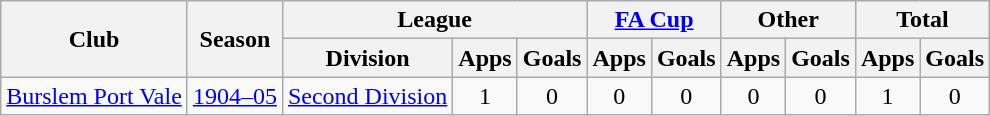<table class="wikitable" style="text-align:center">
<tr>
<th rowspan="2">Club</th>
<th rowspan="2">Season</th>
<th colspan="3">League</th>
<th colspan="2"><a href='#'>FA Cup</a></th>
<th colspan="2">Other</th>
<th colspan="2">Total</th>
</tr>
<tr>
<th>Division</th>
<th>Apps</th>
<th>Goals</th>
<th>Apps</th>
<th>Goals</th>
<th>Apps</th>
<th>Goals</th>
<th>Apps</th>
<th>Goals</th>
</tr>
<tr>
<td><a href='#'>Burslem Port Vale</a></td>
<td><a href='#'>1904–05</a></td>
<td><a href='#'>Second Division</a></td>
<td>1</td>
<td>0</td>
<td>0</td>
<td>0</td>
<td>0</td>
<td>0</td>
<td>1</td>
<td>0</td>
</tr>
</table>
